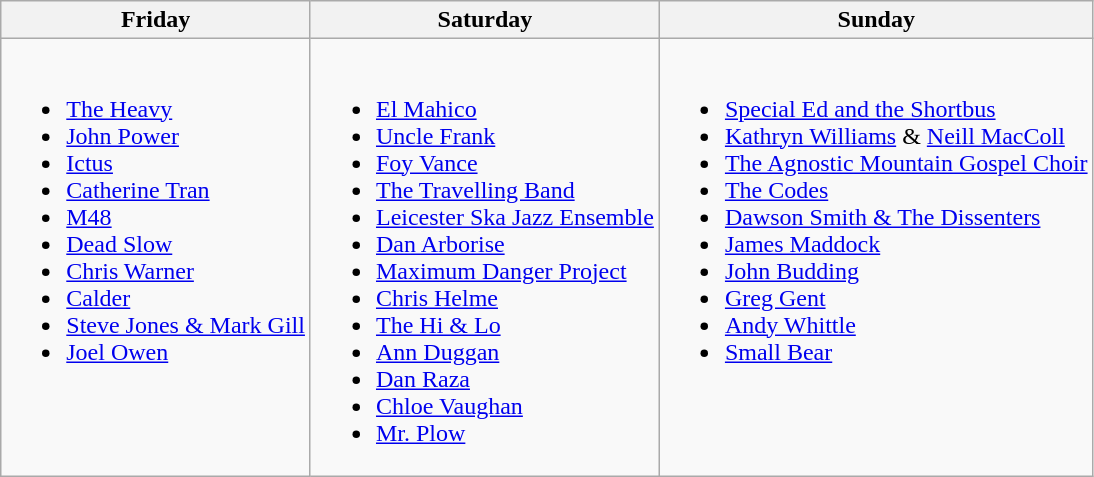<table class="wikitable">
<tr>
<th>Friday</th>
<th>Saturday</th>
<th>Sunday</th>
</tr>
<tr>
<td valign=top><br><ul><li><a href='#'>The Heavy</a></li><li><a href='#'>John Power</a></li><li><a href='#'>Ictus</a></li><li><a href='#'>Catherine Tran</a></li><li><a href='#'>M48</a></li><li><a href='#'>Dead Slow</a></li><li><a href='#'>Chris Warner</a></li><li><a href='#'>Calder</a></li><li><a href='#'>Steve Jones & Mark Gill</a></li><li><a href='#'>Joel Owen</a></li></ul></td>
<td valign=top><br><ul><li><a href='#'>El Mahico</a></li><li><a href='#'>Uncle Frank</a></li><li><a href='#'>Foy Vance</a></li><li><a href='#'>The Travelling Band</a></li><li><a href='#'>Leicester Ska Jazz Ensemble</a></li><li><a href='#'>Dan Arborise</a></li><li><a href='#'>Maximum Danger Project</a></li><li><a href='#'>Chris Helme</a></li><li><a href='#'>The Hi & Lo</a></li><li><a href='#'>Ann Duggan</a></li><li><a href='#'>Dan Raza</a></li><li><a href='#'>Chloe Vaughan</a></li><li><a href='#'>Mr. Plow</a></li></ul></td>
<td valign=top><br><ul><li><a href='#'>Special Ed and the Shortbus</a></li><li><a href='#'>Kathryn Williams</a> & <a href='#'>Neill MacColl</a></li><li><a href='#'>The Agnostic Mountain Gospel Choir</a></li><li><a href='#'>The Codes</a></li><li><a href='#'>Dawson Smith & The Dissenters</a></li><li><a href='#'>James Maddock</a></li><li><a href='#'>John Budding</a></li><li><a href='#'>Greg Gent</a></li><li><a href='#'>Andy Whittle</a></li><li><a href='#'>Small Bear</a></li></ul></td>
</tr>
</table>
